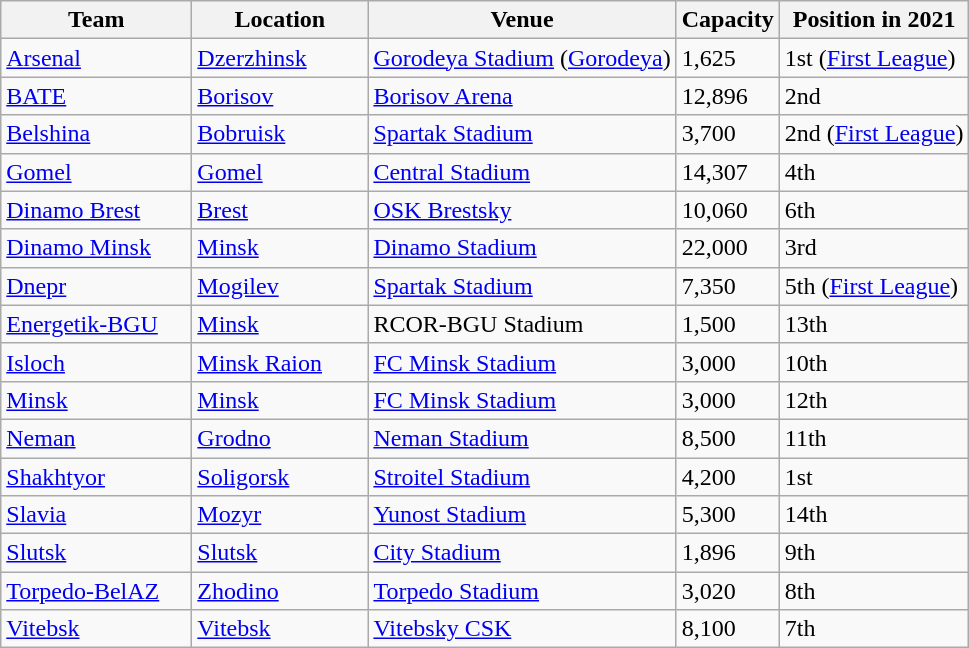<table class="wikitable sortable" style="text-align:left">
<tr>
<th>Team</th>
<th>Location</th>
<th>Venue</th>
<th>Capacity</th>
<th>Position in 2021</th>
</tr>
<tr>
<td width=120><a href='#'>Arsenal</a></td>
<td width=110><a href='#'>Dzerzhinsk</a></td>
<td><a href='#'>Gorodeya Stadium</a> (<a href='#'>Gorodeya</a>)</td>
<td>1,625</td>
<td>1st (<a href='#'>First League</a>)</td>
</tr>
<tr>
<td><a href='#'>BATE</a></td>
<td><a href='#'>Borisov</a></td>
<td><a href='#'>Borisov Arena</a></td>
<td>12,896</td>
<td>2nd</td>
</tr>
<tr>
<td><a href='#'>Belshina</a></td>
<td><a href='#'>Bobruisk</a></td>
<td><a href='#'>Spartak Stadium</a></td>
<td>3,700</td>
<td>2nd (<a href='#'>First League</a>)</td>
</tr>
<tr>
<td><a href='#'>Gomel</a></td>
<td><a href='#'>Gomel</a></td>
<td><a href='#'>Central Stadium</a></td>
<td>14,307</td>
<td>4th</td>
</tr>
<tr>
<td><a href='#'>Dinamo Brest</a></td>
<td><a href='#'>Brest</a></td>
<td><a href='#'>OSK Brestsky</a></td>
<td>10,060</td>
<td>6th</td>
</tr>
<tr>
<td><a href='#'>Dinamo Minsk</a></td>
<td><a href='#'>Minsk</a></td>
<td><a href='#'>Dinamo Stadium</a></td>
<td>22,000</td>
<td>3rd</td>
</tr>
<tr>
<td><a href='#'>Dnepr</a></td>
<td><a href='#'>Mogilev</a></td>
<td><a href='#'>Spartak Stadium</a></td>
<td>7,350</td>
<td>5th (<a href='#'>First League</a>)</td>
</tr>
<tr>
<td><a href='#'>Energetik-BGU</a></td>
<td><a href='#'>Minsk</a></td>
<td>RCOR-BGU Stadium</td>
<td>1,500</td>
<td>13th</td>
</tr>
<tr>
<td><a href='#'>Isloch</a></td>
<td><a href='#'>Minsk Raion</a></td>
<td><a href='#'>FC Minsk Stadium</a></td>
<td>3,000</td>
<td>10th</td>
</tr>
<tr>
<td><a href='#'>Minsk</a></td>
<td><a href='#'>Minsk</a></td>
<td><a href='#'>FC Minsk Stadium</a></td>
<td>3,000</td>
<td>12th</td>
</tr>
<tr>
<td><a href='#'>Neman</a></td>
<td><a href='#'>Grodno</a></td>
<td><a href='#'>Neman Stadium</a></td>
<td>8,500</td>
<td>11th</td>
</tr>
<tr>
<td><a href='#'>Shakhtyor</a></td>
<td><a href='#'>Soligorsk</a></td>
<td><a href='#'>Stroitel Stadium</a></td>
<td>4,200</td>
<td>1st</td>
</tr>
<tr>
<td><a href='#'>Slavia</a></td>
<td><a href='#'>Mozyr</a></td>
<td><a href='#'>Yunost Stadium</a></td>
<td>5,300</td>
<td>14th</td>
</tr>
<tr>
<td><a href='#'>Slutsk</a></td>
<td><a href='#'>Slutsk</a></td>
<td><a href='#'>City Stadium</a></td>
<td>1,896</td>
<td>9th</td>
</tr>
<tr>
<td><a href='#'>Torpedo-BelAZ</a></td>
<td><a href='#'>Zhodino</a></td>
<td><a href='#'>Torpedo Stadium</a></td>
<td>3,020</td>
<td>8th</td>
</tr>
<tr>
<td><a href='#'>Vitebsk</a></td>
<td><a href='#'>Vitebsk</a></td>
<td><a href='#'>Vitebsky CSK</a></td>
<td>8,100</td>
<td>7th</td>
</tr>
</table>
